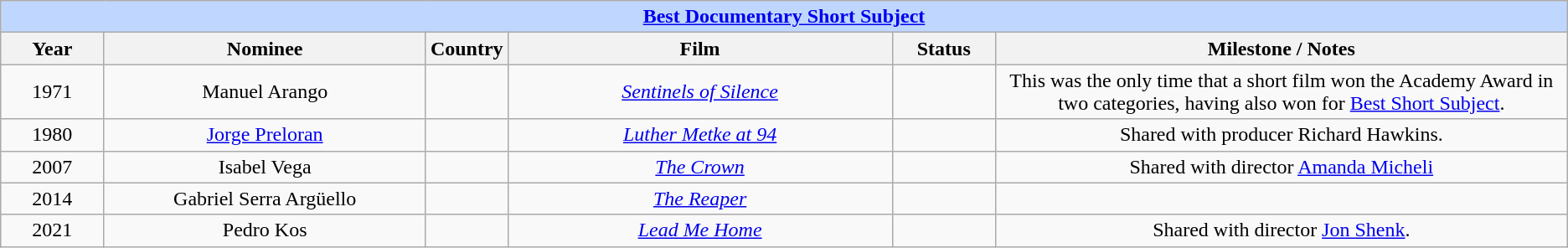<table class="wikitable" style="text-align: center">
<tr style="background:#bfd7ff;">
<td colspan="6" style="text-align:center;"><strong><a href='#'>Best Documentary Short Subject</a></strong></td>
</tr>
<tr style="background:#ebf5ff;">
<th style="width:75px;">Year</th>
<th style="width:250px;">Nominee</th>
<th style="width:50px;">Country</th>
<th style="width:300px;">Film</th>
<th style="width:75px;">Status</th>
<th style="width:450px;">Milestone / Notes</th>
</tr>
<tr>
<td>1971</td>
<td>Manuel Arango</td>
<td></td>
<td><em><a href='#'>Sentinels of Silence</a></em></td>
<td></td>
<td>This was the only time that a short film won the Academy Award in two categories, having also won for <a href='#'>Best Short Subject</a>.</td>
</tr>
<tr>
<td>1980</td>
<td><a href='#'>Jorge Preloran</a></td>
<td></td>
<td><em><a href='#'>Luther Metke at 94</a></em></td>
<td></td>
<td>Shared with producer Richard Hawkins.</td>
</tr>
<tr>
<td>2007</td>
<td>Isabel Vega</td>
<td></td>
<td><em><a href='#'>The Crown</a></em></td>
<td></td>
<td>Shared with director <a href='#'>Amanda Micheli</a></td>
</tr>
<tr>
<td>2014</td>
<td>Gabriel Serra Argüello</td>
<td></td>
<td><em><a href='#'>The Reaper</a></em></td>
<td></td>
<td></td>
</tr>
<tr>
<td>2021</td>
<td>Pedro Kos</td>
<td></td>
<td><em><a href='#'>Lead Me Home</a></em></td>
<td></td>
<td>Shared with director <a href='#'>Jon Shenk</a>.</td>
</tr>
</table>
